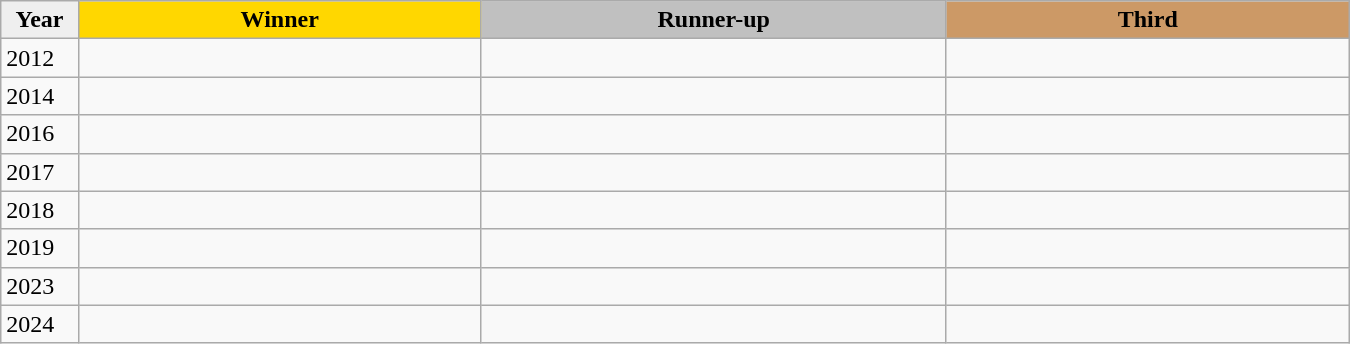<table class="wikitable sortable" style="width:900px;">
<tr>
<th style="width:5%; background:#efefef;">Year</th>
<th style="width:26%; background:gold">Winner</th>
<th style="width:30%; background:silver">Runner-up</th>
<th style="width:26%; background:#CC9966">Third</th>
</tr>
<tr>
<td>2012</td>
<td></td>
<td></td>
<td></td>
</tr>
<tr>
<td>2014</td>
<td></td>
<td></td>
<td></td>
</tr>
<tr>
<td>2016</td>
<td></td>
<td></td>
<td></td>
</tr>
<tr>
<td>2017</td>
<td></td>
<td></td>
<td></td>
</tr>
<tr>
<td>2018</td>
<td></td>
<td></td>
<td></td>
</tr>
<tr>
<td>2019</td>
<td></td>
<td></td>
<td></td>
</tr>
<tr>
<td>2023</td>
<td></td>
<td></td>
<td></td>
</tr>
<tr>
<td>2024</td>
<td></td>
<td></td>
<td></td>
</tr>
</table>
